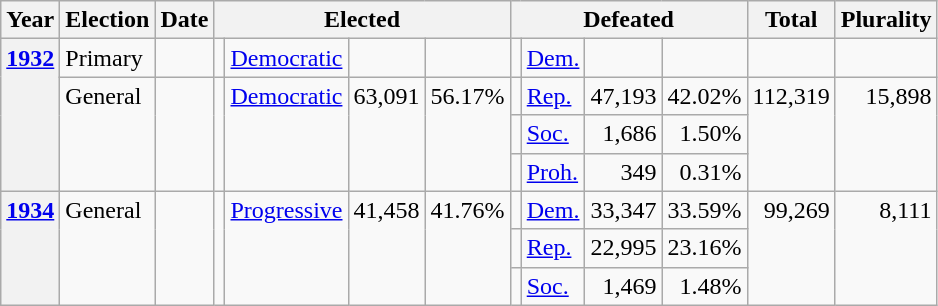<table class=wikitable>
<tr>
<th>Year</th>
<th>Election</th>
<th>Date</th>
<th ! colspan="4">Elected</th>
<th ! colspan="4">Defeated</th>
<th>Total</th>
<th>Plurality</th>
</tr>
<tr>
<th rowspan="4" valign="top"><a href='#'>1932</a></th>
<td valign="top">Primary</td>
<td valign="top"></td>
<td valign="top"></td>
<td valign="top" ><a href='#'>Democratic</a></td>
<td valign="top" align="right"></td>
<td valign="top" align="right"></td>
<td valign="top"></td>
<td valign="top" ><a href='#'>Dem.</a></td>
<td valign="top" align="right"></td>
<td valign="top" align="right"></td>
<td valign="top" align="right"></td>
<td valign="top" align="right"></td>
</tr>
<tr>
<td rowspan="3" valign="top">General</td>
<td rowspan="3" valign="top"></td>
<td rowspan="3" valign="top"></td>
<td rowspan="3" valign="top" ><a href='#'>Democratic</a></td>
<td rowspan="3" valign="top" align="right">63,091</td>
<td rowspan="3" valign="top" align="right">56.17%</td>
<td valign="top"></td>
<td valign="top" ><a href='#'>Rep.</a></td>
<td valign="top" align="right">47,193</td>
<td valign="top" align="right">42.02%</td>
<td rowspan="3" valign="top" align="right">112,319</td>
<td rowspan="3" valign="top" align="right">15,898</td>
</tr>
<tr>
<td valign="top"></td>
<td valign="top" ><a href='#'>Soc.</a></td>
<td valign="top" align="right">1,686</td>
<td valign="top" align="right">1.50%</td>
</tr>
<tr>
<td valign="top"></td>
<td valign="top" ><a href='#'>Proh.</a></td>
<td valign="top" align="right">349</td>
<td valign="top" align="right">0.31%</td>
</tr>
<tr>
<th rowspan="3" valign="top"><a href='#'>1934</a></th>
<td rowspan="3" valign="top">General</td>
<td rowspan="3" valign="top"></td>
<td rowspan="3" valign="top"></td>
<td rowspan="3" valign="top" ><a href='#'>Progressive</a></td>
<td rowspan="3" valign="top" align="right">41,458</td>
<td rowspan="3" valign="top" align="right">41.76%</td>
<td valign="top"></td>
<td valign="top" ><a href='#'>Dem.</a></td>
<td valign="top" align="right">33,347</td>
<td valign="top" align="right">33.59%</td>
<td rowspan="3" valign="top" align="right">99,269</td>
<td rowspan="3" valign="top" align="right">8,111</td>
</tr>
<tr>
<td valign="top"></td>
<td valign="top" ><a href='#'>Rep.</a></td>
<td valign="top" align="right">22,995</td>
<td valign="top" align="right">23.16%</td>
</tr>
<tr>
<td valign="top"></td>
<td valign="top" ><a href='#'>Soc.</a></td>
<td valign="top" align="right">1,469</td>
<td valign="top" align="right">1.48%</td>
</tr>
</table>
